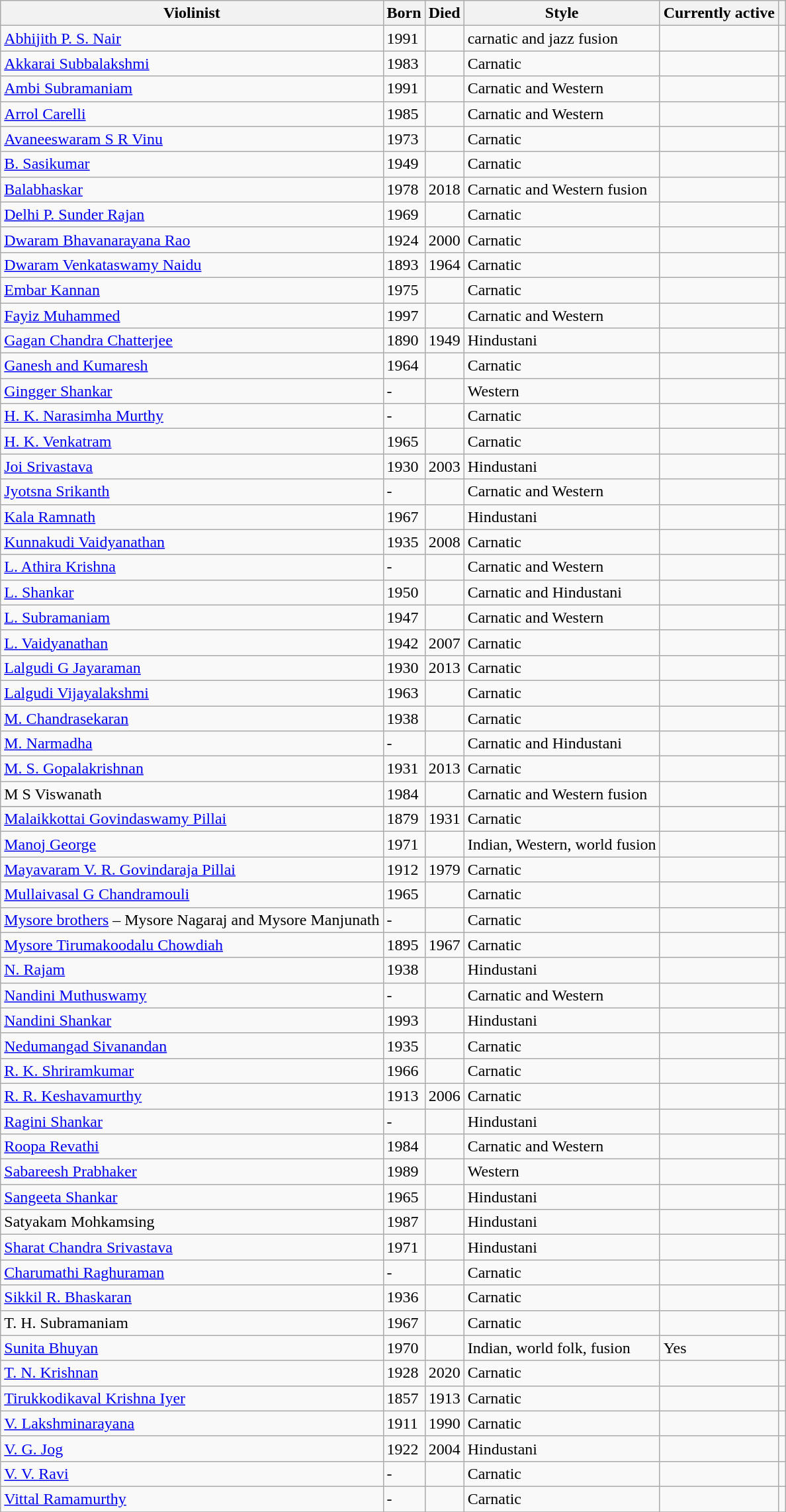<table class="wikitable sortable">
<tr>
<th>Violinist</th>
<th>Born</th>
<th>Died</th>
<th>Style</th>
<th>Currently active</th>
<th class="unsortable"></th>
</tr>
<tr>
<td><a href='#'>Abhijith P. S. Nair</a></td>
<td>1991</td>
<td></td>
<td>carnatic and jazz fusion</td>
<td></td>
<td></td>
</tr>
<tr>
<td><a href='#'>Akkarai Subbalakshmi</a></td>
<td>1983</td>
<td></td>
<td>Carnatic</td>
<td></td>
<td></td>
</tr>
<tr>
<td><a href='#'>Ambi Subramaniam</a></td>
<td>1991</td>
<td></td>
<td>Carnatic and Western</td>
<td></td>
<td></td>
</tr>
<tr>
<td><a href='#'>Arrol Carelli</a></td>
<td>1985</td>
<td></td>
<td>Carnatic and Western</td>
<td></td>
<td></td>
</tr>
<tr>
<td><a href='#'>Avaneeswaram S R Vinu</a></td>
<td>1973</td>
<td></td>
<td>Carnatic</td>
<td></td>
<td></td>
</tr>
<tr>
<td><a href='#'>B. Sasikumar</a></td>
<td>1949</td>
<td></td>
<td>Carnatic</td>
<td></td>
<td></td>
</tr>
<tr>
<td><a href='#'>Balabhaskar</a></td>
<td>1978</td>
<td>2018</td>
<td>Carnatic and Western fusion</td>
<td></td>
<td></td>
</tr>
<tr>
<td><a href='#'>Delhi P. Sunder Rajan</a></td>
<td>1969</td>
<td></td>
<td>Carnatic</td>
<td></td>
<td></td>
</tr>
<tr>
<td><a href='#'>Dwaram Bhavanarayana Rao</a></td>
<td>1924</td>
<td>2000</td>
<td>Carnatic</td>
<td></td>
<td></td>
</tr>
<tr>
<td><a href='#'>Dwaram Venkataswamy Naidu</a></td>
<td>1893</td>
<td>1964</td>
<td>Carnatic</td>
<td></td>
<td></td>
</tr>
<tr>
<td><a href='#'>Embar Kannan</a></td>
<td>1975</td>
<td></td>
<td>Carnatic</td>
<td></td>
<td></td>
</tr>
<tr>
<td><a href='#'>Fayiz Muhammed</a></td>
<td>1997</td>
<td></td>
<td>Carnatic and Western</td>
<td></td>
<td></td>
</tr>
<tr>
<td><a href='#'>Gagan Chandra Chatterjee</a></td>
<td>1890</td>
<td>1949</td>
<td>Hindustani</td>
<td></td>
<td></td>
</tr>
<tr>
<td><a href='#'>Ganesh and Kumaresh</a></td>
<td>1964</td>
<td></td>
<td>Carnatic</td>
<td></td>
<td></td>
</tr>
<tr>
<td><a href='#'>Gingger Shankar</a></td>
<td>-</td>
<td></td>
<td>Western</td>
<td></td>
<td></td>
</tr>
<tr>
<td><a href='#'>H. K. Narasimha Murthy</a></td>
<td>-</td>
<td></td>
<td>Carnatic</td>
<td></td>
<td></td>
</tr>
<tr>
<td><a href='#'>H. K. Venkatram</a></td>
<td>1965</td>
<td></td>
<td>Carnatic</td>
<td></td>
<td></td>
</tr>
<tr>
<td><a href='#'>Joi Srivastava</a></td>
<td>1930</td>
<td>2003</td>
<td>Hindustani</td>
<td></td>
<td></td>
</tr>
<tr>
<td><a href='#'>Jyotsna Srikanth</a></td>
<td>-</td>
<td></td>
<td>Carnatic and Western</td>
<td></td>
<td></td>
</tr>
<tr>
<td><a href='#'>Kala Ramnath</a></td>
<td>1967</td>
<td></td>
<td>Hindustani</td>
<td></td>
<td></td>
</tr>
<tr>
<td><a href='#'>Kunnakudi Vaidyanathan</a></td>
<td>1935</td>
<td>2008</td>
<td>Carnatic</td>
<td></td>
<td></td>
</tr>
<tr>
<td><a href='#'>L. Athira Krishna</a></td>
<td>-</td>
<td></td>
<td>Carnatic and Western</td>
<td></td>
<td></td>
</tr>
<tr>
<td><a href='#'>L. Shankar</a></td>
<td>1950</td>
<td></td>
<td>Carnatic and Hindustani</td>
<td></td>
<td></td>
</tr>
<tr>
<td><a href='#'>L. Subramaniam</a></td>
<td>1947</td>
<td></td>
<td>Carnatic and Western</td>
<td></td>
<td></td>
</tr>
<tr>
<td><a href='#'>L. Vaidyanathan</a></td>
<td>1942</td>
<td>2007</td>
<td>Carnatic</td>
<td></td>
<td></td>
</tr>
<tr>
<td><a href='#'>Lalgudi G Jayaraman</a></td>
<td>1930</td>
<td>2013</td>
<td>Carnatic</td>
<td></td>
<td></td>
</tr>
<tr>
<td><a href='#'>Lalgudi Vijayalakshmi</a></td>
<td>1963</td>
<td></td>
<td>Carnatic</td>
<td></td>
<td></td>
</tr>
<tr>
<td><a href='#'>M. Chandrasekaran</a></td>
<td>1938</td>
<td></td>
<td>Carnatic</td>
<td></td>
<td></td>
</tr>
<tr>
<td><a href='#'>M. Narmadha</a></td>
<td>-</td>
<td></td>
<td>Carnatic and Hindustani</td>
<td></td>
<td></td>
</tr>
<tr>
<td><a href='#'>M. S. Gopalakrishnan</a></td>
<td>1931</td>
<td>2013</td>
<td>Carnatic</td>
<td></td>
<td></td>
</tr>
<tr>
<td>M S Viswanath</td>
<td>1984</td>
<td></td>
<td>Carnatic and Western fusion</td>
<td></td>
<td></td>
</tr>
<tr>
</tr>
<tr>
<td><a href='#'>Malaikkottai Govindaswamy Pillai</a></td>
<td>1879</td>
<td>1931</td>
<td>Carnatic</td>
<td></td>
<td></td>
</tr>
<tr>
<td><a href='#'>Manoj George</a></td>
<td>1971</td>
<td></td>
<td>Indian, Western, world fusion</td>
<td></td>
<td></td>
</tr>
<tr>
<td><a href='#'>Mayavaram V. R. Govindaraja Pillai</a></td>
<td>1912</td>
<td>1979</td>
<td>Carnatic</td>
<td></td>
<td></td>
</tr>
<tr>
<td><a href='#'>Mullaivasal G Chandramouli</a></td>
<td>1965</td>
<td></td>
<td>Carnatic</td>
<td></td>
<td></td>
</tr>
<tr>
<td><a href='#'>Mysore brothers</a> – Mysore Nagaraj and Mysore Manjunath</td>
<td>-</td>
<td></td>
<td>Carnatic</td>
<td></td>
<td></td>
</tr>
<tr>
<td><a href='#'>Mysore Tirumakoodalu Chowdiah</a></td>
<td>1895</td>
<td>1967</td>
<td>Carnatic</td>
<td></td>
<td></td>
</tr>
<tr>
<td><a href='#'>N. Rajam</a></td>
<td>1938</td>
<td></td>
<td>Hindustani</td>
<td></td>
<td></td>
</tr>
<tr>
<td><a href='#'>Nandini Muthuswamy</a></td>
<td>-</td>
<td></td>
<td>Carnatic and Western</td>
<td></td>
<td></td>
</tr>
<tr>
<td><a href='#'>Nandini Shankar</a></td>
<td>1993</td>
<td></td>
<td>Hindustani</td>
<td></td>
<td></td>
</tr>
<tr>
<td><a href='#'>Nedumangad Sivanandan</a></td>
<td>1935</td>
<td></td>
<td>Carnatic</td>
<td></td>
<td></td>
</tr>
<tr>
<td><a href='#'>R. K. Shriramkumar</a></td>
<td>1966</td>
<td></td>
<td>Carnatic</td>
<td></td>
<td></td>
</tr>
<tr>
<td><a href='#'>R. R. Keshavamurthy</a></td>
<td>1913</td>
<td>2006</td>
<td>Carnatic</td>
<td></td>
<td></td>
</tr>
<tr>
<td><a href='#'>Ragini Shankar</a></td>
<td>-</td>
<td></td>
<td>Hindustani</td>
<td></td>
<td></td>
</tr>
<tr>
<td><a href='#'>Roopa Revathi</a></td>
<td>1984</td>
<td></td>
<td>Carnatic and Western</td>
<td></td>
<td></td>
</tr>
<tr>
<td><a href='#'>Sabareesh Prabhaker</a></td>
<td>1989</td>
<td></td>
<td>Western</td>
<td></td>
<td></td>
</tr>
<tr>
<td><a href='#'>Sangeeta Shankar</a></td>
<td>1965</td>
<td></td>
<td>Hindustani</td>
<td></td>
<td></td>
</tr>
<tr>
<td>Satyakam Mohkamsing</td>
<td>1987</td>
<td></td>
<td>Hindustani</td>
<td></td>
<td></td>
</tr>
<tr>
<td><a href='#'>Sharat Chandra Srivastava</a></td>
<td>1971</td>
<td></td>
<td>Hindustani</td>
<td></td>
<td></td>
</tr>
<tr>
<td><a href='#'>Charumathi Raghuraman</a></td>
<td>-</td>
<td></td>
<td>Carnatic</td>
<td></td>
<td></td>
</tr>
<tr>
<td><a href='#'>Sikkil R. Bhaskaran</a></td>
<td>1936</td>
<td></td>
<td>Carnatic</td>
<td></td>
<td></td>
</tr>
<tr>
<td>T. H. Subramaniam</td>
<td>1967</td>
<td></td>
<td>Carnatic</td>
<td></td>
<td></td>
</tr>
<tr>
<td><a href='#'>Sunita Bhuyan</a></td>
<td>1970</td>
<td></td>
<td>Indian, world folk, fusion</td>
<td>Yes</td>
<td></td>
</tr>
<tr>
<td><a href='#'>T. N. Krishnan</a></td>
<td>1928</td>
<td>2020</td>
<td>Carnatic</td>
<td></td>
<td></td>
</tr>
<tr>
<td><a href='#'>Tirukkodikaval Krishna Iyer</a></td>
<td>1857</td>
<td>1913</td>
<td>Carnatic</td>
<td></td>
<td></td>
</tr>
<tr>
<td><a href='#'>V. Lakshminarayana</a></td>
<td>1911</td>
<td>1990</td>
<td>Carnatic</td>
<td></td>
<td></td>
</tr>
<tr>
<td><a href='#'>V. G. Jog</a></td>
<td>1922</td>
<td>2004</td>
<td>Hindustani</td>
<td></td>
<td></td>
</tr>
<tr>
<td><a href='#'>V. V. Ravi</a></td>
<td>-</td>
<td></td>
<td>Carnatic</td>
<td></td>
<td></td>
</tr>
<tr>
<td><a href='#'>Vittal Ramamurthy</a></td>
<td>-</td>
<td></td>
<td>Carnatic</td>
<td></td>
<td></td>
</tr>
<tr>
</tr>
</table>
